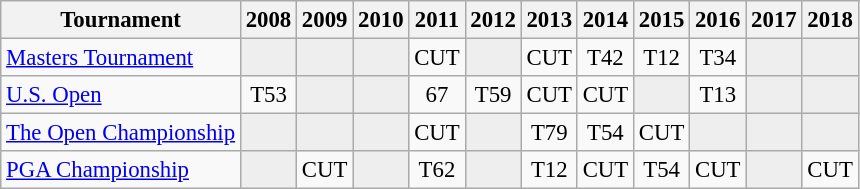<table class="wikitable" style="font-size:95%;text-align:center;">
<tr>
<th>Tournament</th>
<th>2008</th>
<th>2009</th>
<th>2010</th>
<th>2011</th>
<th>2012</th>
<th>2013</th>
<th>2014</th>
<th>2015</th>
<th>2016</th>
<th>2017</th>
<th>2018</th>
</tr>
<tr>
<td align=left><a href='#'>Masters Tournament</a></td>
<td style="background:#eeeeee;"></td>
<td style="background:#eeeeee;"></td>
<td style="background:#eeeeee;"></td>
<td>CUT</td>
<td style="background:#eeeeee;"></td>
<td>CUT</td>
<td>T42</td>
<td>T12</td>
<td>T34</td>
<td style="background:#eeeeee;"></td>
<td style="background:#eeeeee;"></td>
</tr>
<tr>
<td align=left><a href='#'>U.S. Open</a></td>
<td>T53</td>
<td style="background:#eeeeee;"></td>
<td style="background:#eeeeee;"></td>
<td>67</td>
<td>T59</td>
<td>CUT</td>
<td>CUT</td>
<td style="background:#eeeeee;"></td>
<td>T13</td>
<td style="background:#eeeeee;"></td>
<td style="background:#eeeeee;"></td>
</tr>
<tr>
<td align=left><a href='#'>The Open Championship</a></td>
<td style="background:#eeeeee;"></td>
<td style="background:#eeeeee;"></td>
<td style="background:#eeeeee;"></td>
<td>CUT</td>
<td style="background:#eeeeee;"></td>
<td>T79</td>
<td>T54</td>
<td>CUT</td>
<td style="background:#eeeeee;"></td>
<td style="background:#eeeeee;"></td>
<td style="background:#eeeeee;"></td>
</tr>
<tr>
<td align=left><a href='#'>PGA Championship</a></td>
<td style="background:#eeeeee;"></td>
<td>CUT</td>
<td style="background:#eeeeee;"></td>
<td>T62</td>
<td style="background:#eeeeee;"></td>
<td>T12</td>
<td>CUT</td>
<td>T54</td>
<td>CUT</td>
<td style="background:#eeeeee;"></td>
<td>CUT</td>
</tr>
</table>
